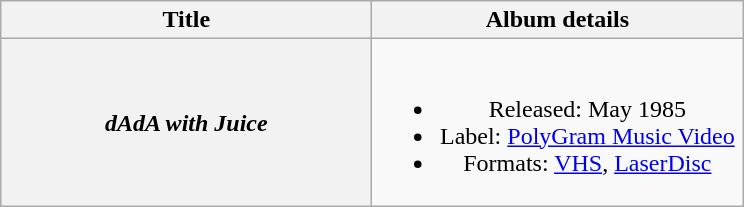<table class="wikitable plainrowheaders" style="text-align:center;">
<tr>
<th scope="col" style="width:15em;">Title</th>
<th scope="col" style="width:15em;">Album details</th>
</tr>
<tr>
<th scope="row"><em>dAdA with Juice</em></th>
<td><br><ul><li>Released: May 1985</li><li>Label: <a href='#'>PolyGram Music Video</a></li><li>Formats: <a href='#'>VHS</a>, <a href='#'>LaserDisc</a></li></ul></td>
</tr>
</table>
